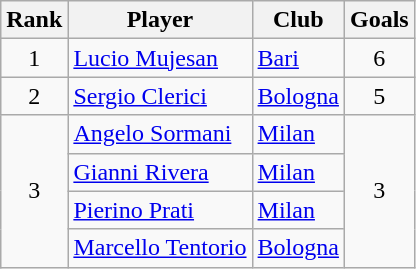<table class="wikitable sortable" style="text-align:center">
<tr>
<th>Rank</th>
<th>Player</th>
<th>Club</th>
<th>Goals</th>
</tr>
<tr>
<td>1</td>
<td align="left"><strong></strong> <a href='#'>Lucio Mujesan</a></td>
<td align="left"><a href='#'>Bari</a></td>
<td>6</td>
</tr>
<tr>
<td>2</td>
<td align="left"><strong></strong> <a href='#'>Sergio Clerici</a></td>
<td align="left"><a href='#'>Bologna</a></td>
<td>5</td>
</tr>
<tr>
<td rowspan="4">3</td>
<td align="left"><strong></strong> <a href='#'>Angelo Sormani</a></td>
<td align="left"><a href='#'>Milan</a></td>
<td rowspan="4">3</td>
</tr>
<tr>
<td align="left"><strong></strong> <a href='#'>Gianni Rivera</a></td>
<td align="left"><a href='#'>Milan</a></td>
</tr>
<tr>
<td align="left"><strong></strong> <a href='#'>Pierino Prati</a></td>
<td align="left"><a href='#'>Milan</a></td>
</tr>
<tr>
<td align="left"><strong></strong> <a href='#'>Marcello Tentorio</a></td>
<td align="left"><a href='#'>Bologna</a></td>
</tr>
</table>
